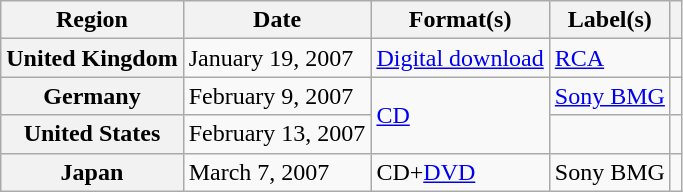<table class="wikitable plainrowheaders">
<tr>
<th scope="col">Region</th>
<th scope="col">Date</th>
<th scope="col">Format(s)</th>
<th scope="col">Label(s)</th>
<th scope="col"></th>
</tr>
<tr>
<th scope="row">United Kingdom</th>
<td>January 19, 2007</td>
<td><a href='#'>Digital download</a></td>
<td><a href='#'>RCA</a></td>
<td align="center"></td>
</tr>
<tr>
<th scope="row">Germany</th>
<td>February 9, 2007</td>
<td rowspan="2"><a href='#'>CD</a></td>
<td><a href='#'>Sony BMG</a></td>
<td></td>
</tr>
<tr>
<th scope="row">United States</th>
<td>February 13, 2007</td>
<td></td>
<td align="center"></td>
</tr>
<tr>
<th scope="row">Japan</th>
<td>March 7, 2007</td>
<td>CD+<a href='#'>DVD</a></td>
<td>Sony BMG</td>
<td></td>
</tr>
</table>
